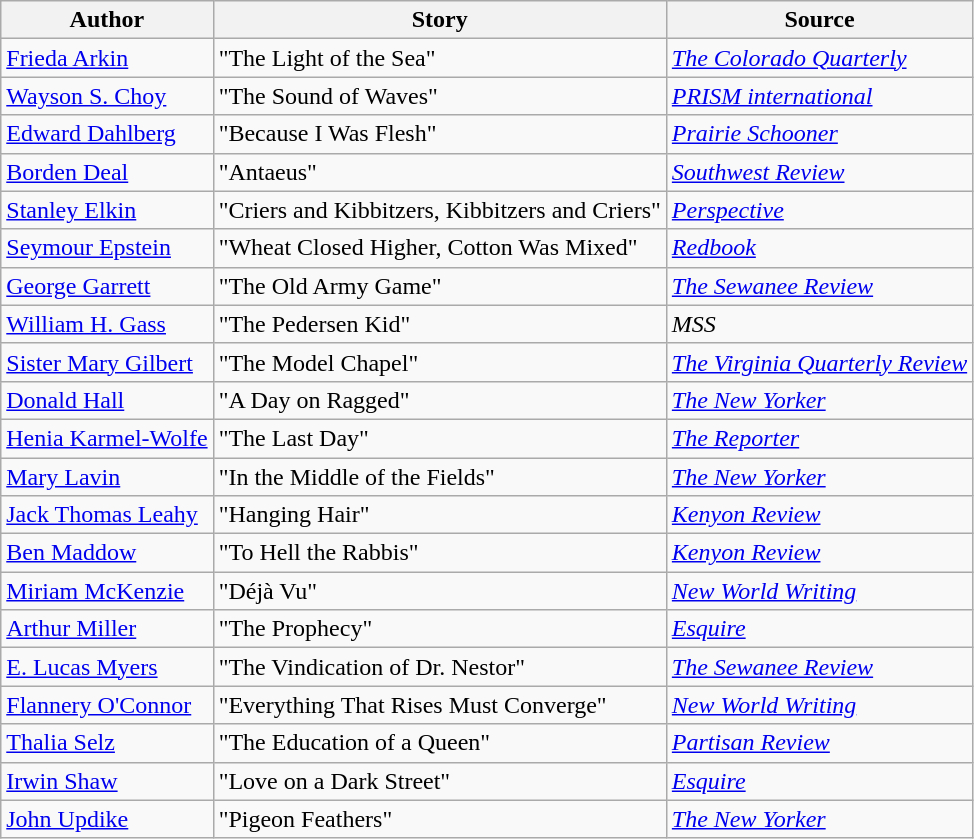<table class="wikitable">
<tr>
<th>Author</th>
<th>Story</th>
<th>Source</th>
</tr>
<tr>
<td><a href='#'>Frieda Arkin</a></td>
<td>"The Light of the Sea"</td>
<td><em><a href='#'>The Colorado Quarterly</a></em></td>
</tr>
<tr>
<td><a href='#'>Wayson S. Choy</a></td>
<td>"The Sound of Waves"</td>
<td><em><a href='#'>PRISM international</a></em></td>
</tr>
<tr>
<td><a href='#'>Edward Dahlberg</a></td>
<td>"Because I Was Flesh"</td>
<td><em><a href='#'>Prairie Schooner</a></em></td>
</tr>
<tr>
<td><a href='#'>Borden Deal</a></td>
<td>"Antaeus"</td>
<td><em><a href='#'>Southwest Review</a></em></td>
</tr>
<tr>
<td><a href='#'>Stanley Elkin</a></td>
<td>"Criers and Kibbitzers, Kibbitzers and Criers"</td>
<td><em><a href='#'>Perspective</a></em></td>
</tr>
<tr>
<td><a href='#'>Seymour Epstein</a></td>
<td>"Wheat Closed Higher, Cotton Was Mixed"</td>
<td><em><a href='#'>Redbook</a></em></td>
</tr>
<tr>
<td><a href='#'>George Garrett</a></td>
<td>"The Old Army Game"</td>
<td><em><a href='#'>The Sewanee Review</a></em></td>
</tr>
<tr>
<td><a href='#'>William H. Gass</a></td>
<td>"The Pedersen Kid"</td>
<td><em>MSS</em></td>
</tr>
<tr>
<td><a href='#'>Sister Mary Gilbert</a></td>
<td>"The Model Chapel"</td>
<td><em><a href='#'>The Virginia Quarterly Review</a></em></td>
</tr>
<tr>
<td><a href='#'>Donald Hall</a></td>
<td>"A Day on Ragged"</td>
<td><em><a href='#'>The New Yorker</a></em></td>
</tr>
<tr>
<td><a href='#'>Henia Karmel-Wolfe</a></td>
<td>"The Last Day"</td>
<td><em><a href='#'>The Reporter</a></em></td>
</tr>
<tr>
<td><a href='#'>Mary Lavin</a></td>
<td>"In the Middle of the Fields"</td>
<td><em><a href='#'>The New Yorker</a></em></td>
</tr>
<tr>
<td><a href='#'>Jack Thomas Leahy</a></td>
<td>"Hanging Hair"</td>
<td><em><a href='#'>Kenyon Review</a></em></td>
</tr>
<tr>
<td><a href='#'>Ben Maddow</a></td>
<td>"To Hell the Rabbis"</td>
<td><em><a href='#'>Kenyon Review</a></em></td>
</tr>
<tr>
<td><a href='#'>Miriam McKenzie</a></td>
<td>"Déjà Vu"</td>
<td><em><a href='#'>New World Writing</a></em></td>
</tr>
<tr>
<td><a href='#'>Arthur Miller</a></td>
<td>"The Prophecy"</td>
<td><a href='#'><em>Esquire</em></a></td>
</tr>
<tr>
<td><a href='#'>E. Lucas Myers</a></td>
<td>"The Vindication of Dr. Nestor"</td>
<td><em><a href='#'>The Sewanee Review</a></em></td>
</tr>
<tr>
<td><a href='#'>Flannery O'Connor</a></td>
<td>"Everything That Rises Must Converge"</td>
<td><em><a href='#'>New World Writing</a></em></td>
</tr>
<tr>
<td><a href='#'>Thalia Selz</a></td>
<td>"The Education of a Queen"</td>
<td><em><a href='#'>Partisan Review</a></em></td>
</tr>
<tr>
<td><a href='#'>Irwin Shaw</a></td>
<td>"Love on a Dark Street"</td>
<td><a href='#'><em>Esquire</em></a></td>
</tr>
<tr>
<td><a href='#'>John Updike</a></td>
<td>"Pigeon Feathers"</td>
<td><em><a href='#'>The New Yorker</a></em></td>
</tr>
</table>
